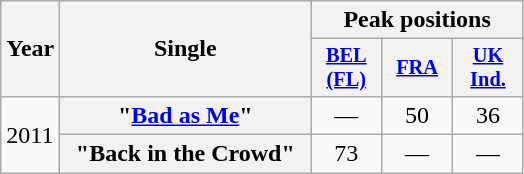<table class="wikitable plainrowheaders">
<tr>
<th rowspan="2">Year</th>
<th style="width:160px;" rowspan="2">Single</th>
<th colspan="3">Peak positions</th>
</tr>
<tr>
<th style="width:3em;font-size:85%"><a href='#'>BEL<br>(FL)</a><br></th>
<th style="width:3em;font-size:85%"><a href='#'>FRA</a><br></th>
<th style="width:3em;font-size:85%"><a href='#'>UK Ind.</a><br></th>
</tr>
<tr>
<td rowspan="2">2011</td>
<th scope="row">"<a href='#'>Bad as Me</a>"</th>
<td align="center">—</td>
<td align="center">50</td>
<td align="center">36</td>
</tr>
<tr>
<th scope="row">"Back in the Crowd"</th>
<td align="center">73</td>
<td align="center">—</td>
<td align="center">—</td>
</tr>
</table>
